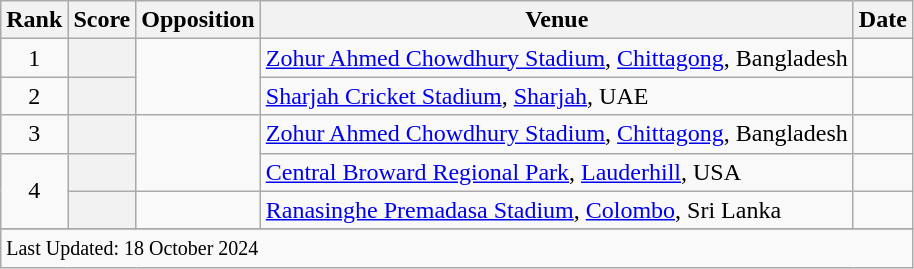<table class="wikitable plainrowheaders sortable">
<tr>
<th scope=col>Rank</th>
<th scope=col>Score</th>
<th scope=col>Opposition</th>
<th scope=col>Venue</th>
<th scope=col>Date</th>
</tr>
<tr>
<td align=center>1</td>
<th scope=row style=text-align:center;></th>
<td rowspan="2"></td>
<td><a href='#'>Zohur Ahmed Chowdhury Stadium</a>, <a href='#'>Chittagong</a>, Bangladesh</td>
<td> </td>
</tr>
<tr>
<td align=center>2</td>
<th scope=row style=text-align:center;></th>
<td><a href='#'>Sharjah Cricket Stadium</a>, <a href='#'>Sharjah</a>, UAE</td>
<td> </td>
</tr>
<tr>
<td align="center">3</td>
<th scope=row style=text-align:center;></th>
<td rowspan="2"></td>
<td><a href='#'>Zohur Ahmed Chowdhury Stadium</a>, <a href='#'>Chittagong</a>, Bangladesh</td>
<td> </td>
</tr>
<tr>
<td align=center rowspan=2>4</td>
<th scope="row" style="text-align:center;"></th>
<td><a href='#'>Central Broward Regional Park</a>, <a href='#'>Lauderhill</a>, USA</td>
<td></td>
</tr>
<tr>
<th scope=row style=text-align:center;></th>
<td></td>
<td><a href='#'>Ranasinghe Premadasa Stadium</a>, <a href='#'>Colombo</a>, Sri Lanka</td>
<td></td>
</tr>
<tr>
</tr>
<tr class=sortbottom>
<td colspan=5><small>Last Updated: 18 October 2024</small></td>
</tr>
</table>
